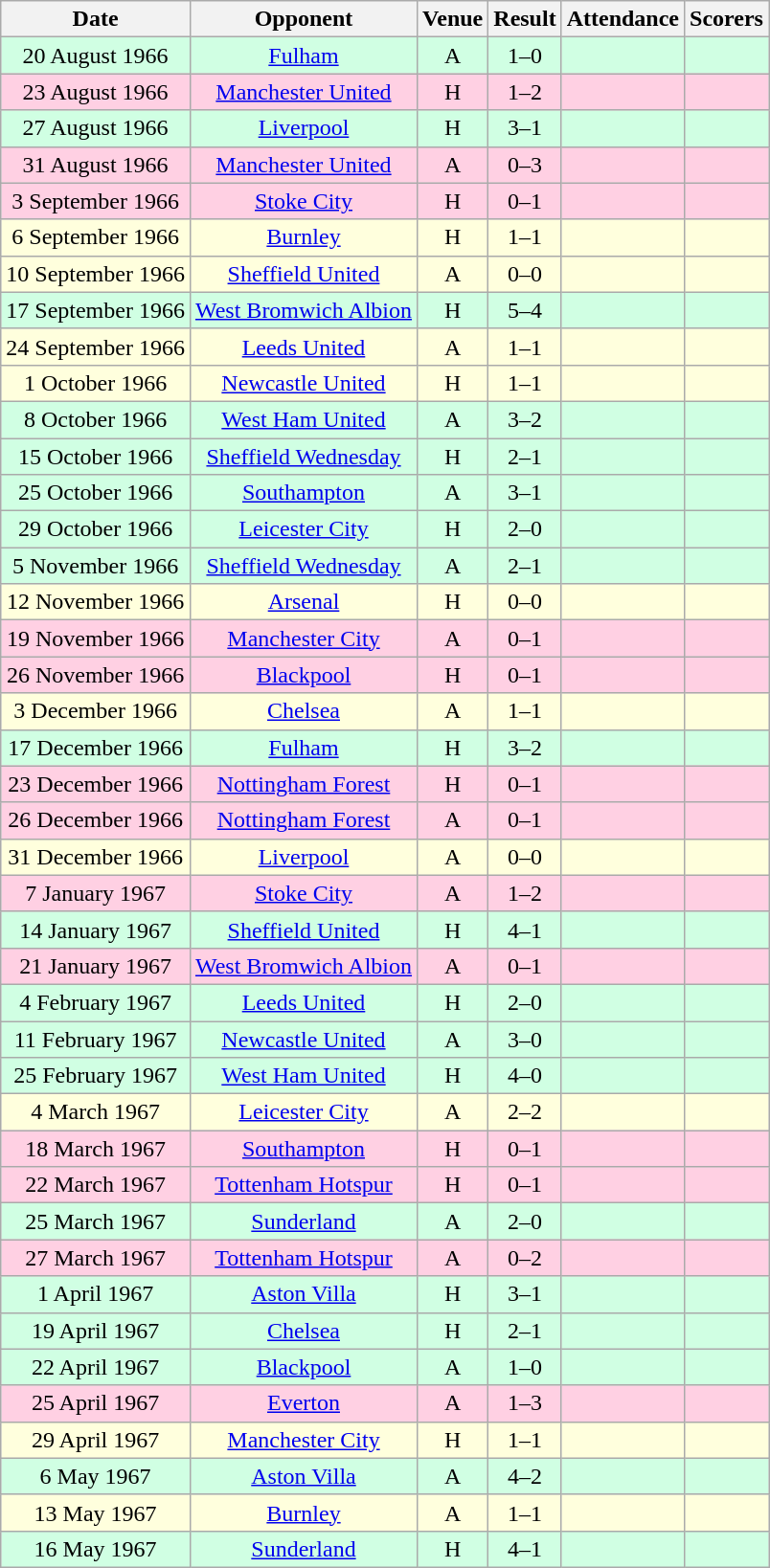<table class="wikitable sortable" style="font-size:100%; text-align:center">
<tr>
<th>Date</th>
<th>Opponent</th>
<th>Venue</th>
<th>Result</th>
<th>Attendance</th>
<th>Scorers</th>
</tr>
<tr style="background-color: #d0ffe3;">
<td>20 August 1966</td>
<td><a href='#'>Fulham</a></td>
<td>A</td>
<td>1–0</td>
<td></td>
<td></td>
</tr>
<tr style="background-color: #ffd0e3;">
<td>23 August 1966</td>
<td><a href='#'>Manchester United</a></td>
<td>H</td>
<td>1–2</td>
<td></td>
<td></td>
</tr>
<tr style="background-color: #d0ffe3;">
<td>27 August 1966</td>
<td><a href='#'>Liverpool</a></td>
<td>H</td>
<td>3–1</td>
<td></td>
<td></td>
</tr>
<tr style="background-color: #ffd0e3;">
<td>31 August 1966</td>
<td><a href='#'>Manchester United</a></td>
<td>A</td>
<td>0–3</td>
<td></td>
<td></td>
</tr>
<tr style="background-color: #ffd0e3;">
<td>3 September 1966</td>
<td><a href='#'>Stoke City</a></td>
<td>H</td>
<td>0–1</td>
<td></td>
<td></td>
</tr>
<tr style="background-color: #ffffdd;">
<td>6 September 1966</td>
<td><a href='#'>Burnley</a></td>
<td>H</td>
<td>1–1</td>
<td></td>
<td></td>
</tr>
<tr style="background-color: #ffffdd;">
<td>10 September 1966</td>
<td><a href='#'>Sheffield United</a></td>
<td>A</td>
<td>0–0</td>
<td></td>
<td></td>
</tr>
<tr style="background-color: #d0ffe3;">
<td>17 September 1966</td>
<td><a href='#'>West Bromwich Albion</a></td>
<td>H</td>
<td>5–4</td>
<td></td>
<td></td>
</tr>
<tr style="background-color: #ffffdd;">
<td>24 September 1966</td>
<td><a href='#'>Leeds United</a></td>
<td>A</td>
<td>1–1</td>
<td></td>
<td></td>
</tr>
<tr style="background-color: #ffffdd;">
<td>1 October 1966</td>
<td><a href='#'>Newcastle United</a></td>
<td>H</td>
<td>1–1</td>
<td></td>
<td></td>
</tr>
<tr style="background-color: #d0ffe3;">
<td>8 October 1966</td>
<td><a href='#'>West Ham United</a></td>
<td>A</td>
<td>3–2</td>
<td></td>
<td></td>
</tr>
<tr style="background-color: #d0ffe3;">
<td>15 October 1966</td>
<td><a href='#'>Sheffield Wednesday</a></td>
<td>H</td>
<td>2–1</td>
<td></td>
<td></td>
</tr>
<tr style="background-color: #d0ffe3;">
<td>25 October 1966</td>
<td><a href='#'>Southampton</a></td>
<td>A</td>
<td>3–1</td>
<td></td>
<td></td>
</tr>
<tr style="background-color: #d0ffe3;">
<td>29 October 1966</td>
<td><a href='#'>Leicester City</a></td>
<td>H</td>
<td>2–0</td>
<td></td>
<td></td>
</tr>
<tr style="background-color: #d0ffe3;">
<td>5 November 1966</td>
<td><a href='#'>Sheffield Wednesday</a></td>
<td>A</td>
<td>2–1</td>
<td></td>
<td></td>
</tr>
<tr style="background-color: #ffffdd;">
<td>12 November 1966</td>
<td><a href='#'>Arsenal</a></td>
<td>H</td>
<td>0–0</td>
<td></td>
<td></td>
</tr>
<tr style="background-color: #ffd0e3;">
<td>19 November 1966</td>
<td><a href='#'>Manchester City</a></td>
<td>A</td>
<td>0–1</td>
<td></td>
<td></td>
</tr>
<tr style="background-color: #ffd0e3;">
<td>26 November 1966</td>
<td><a href='#'>Blackpool</a></td>
<td>H</td>
<td>0–1</td>
<td></td>
<td></td>
</tr>
<tr style="background-color: #ffffdd;">
<td>3 December 1966</td>
<td><a href='#'>Chelsea</a></td>
<td>A</td>
<td>1–1</td>
<td></td>
<td></td>
</tr>
<tr style="background-color: #d0ffe3;">
<td>17 December 1966</td>
<td><a href='#'>Fulham</a></td>
<td>H</td>
<td>3–2</td>
<td></td>
<td></td>
</tr>
<tr style="background-color: #ffd0e3;">
<td>23 December 1966</td>
<td><a href='#'>Nottingham Forest</a></td>
<td>H</td>
<td>0–1</td>
<td></td>
<td></td>
</tr>
<tr style="background-color: #ffd0e3;">
<td>26 December 1966</td>
<td><a href='#'>Nottingham Forest</a></td>
<td>A</td>
<td>0–1</td>
<td></td>
<td></td>
</tr>
<tr style="background-color: #ffffdd;">
<td>31 December 1966</td>
<td><a href='#'>Liverpool</a></td>
<td>A</td>
<td>0–0</td>
<td></td>
<td></td>
</tr>
<tr style="background-color: #ffd0e3;">
<td>7 January 1967</td>
<td><a href='#'>Stoke City</a></td>
<td>A</td>
<td>1–2</td>
<td></td>
<td></td>
</tr>
<tr style="background-color: #d0ffe3;">
<td>14 January 1967</td>
<td><a href='#'>Sheffield United</a></td>
<td>H</td>
<td>4–1</td>
<td></td>
<td></td>
</tr>
<tr style="background-color: #ffd0e3;">
<td>21 January 1967</td>
<td><a href='#'>West Bromwich Albion</a></td>
<td>A</td>
<td>0–1</td>
<td></td>
<td></td>
</tr>
<tr style="background-color: #d0ffe3;">
<td>4 February 1967</td>
<td><a href='#'>Leeds United</a></td>
<td>H</td>
<td>2–0</td>
<td></td>
<td></td>
</tr>
<tr style="background-color: #d0ffe3;">
<td>11 February 1967</td>
<td><a href='#'>Newcastle United</a></td>
<td>A</td>
<td>3–0</td>
<td></td>
<td></td>
</tr>
<tr style="background-color: #d0ffe3;">
<td>25 February 1967</td>
<td><a href='#'>West Ham United</a></td>
<td>H</td>
<td>4–0</td>
<td></td>
<td></td>
</tr>
<tr style="background-color: #ffffdd;">
<td>4 March 1967</td>
<td><a href='#'>Leicester City</a></td>
<td>A</td>
<td>2–2</td>
<td></td>
<td></td>
</tr>
<tr style="background-color: #ffd0e3;">
<td>18 March 1967</td>
<td><a href='#'>Southampton</a></td>
<td>H</td>
<td>0–1</td>
<td></td>
<td></td>
</tr>
<tr style="background-color: #ffd0e3;">
<td>22 March 1967</td>
<td><a href='#'>Tottenham Hotspur</a></td>
<td>H</td>
<td>0–1</td>
<td></td>
<td></td>
</tr>
<tr style="background-color: #d0ffe3;">
<td>25 March 1967</td>
<td><a href='#'>Sunderland</a></td>
<td>A</td>
<td>2–0</td>
<td></td>
<td></td>
</tr>
<tr style="background-color: #ffd0e3;">
<td>27 March 1967</td>
<td><a href='#'>Tottenham Hotspur</a></td>
<td>A</td>
<td>0–2</td>
<td></td>
<td></td>
</tr>
<tr style="background-color: #d0ffe3;">
<td>1 April 1967</td>
<td><a href='#'>Aston Villa</a></td>
<td>H</td>
<td>3–1</td>
<td></td>
<td></td>
</tr>
<tr style="background-color: #d0ffe3;">
<td>19 April 1967</td>
<td><a href='#'>Chelsea</a></td>
<td>H</td>
<td>2–1</td>
<td></td>
<td></td>
</tr>
<tr style="background-color: #d0ffe3;">
<td>22 April 1967</td>
<td><a href='#'>Blackpool</a></td>
<td>A</td>
<td>1–0</td>
<td></td>
<td></td>
</tr>
<tr style="background-color: #ffd0e3;">
<td>25 April 1967</td>
<td><a href='#'>Everton</a></td>
<td>A</td>
<td>1–3</td>
<td></td>
<td></td>
</tr>
<tr style="background-color: #ffffdd;">
<td>29 April 1967</td>
<td><a href='#'>Manchester City</a></td>
<td>H</td>
<td>1–1</td>
<td></td>
<td></td>
</tr>
<tr style="background-color: #d0ffe3;">
<td>6 May 1967</td>
<td><a href='#'>Aston Villa</a></td>
<td>A</td>
<td>4–2</td>
<td></td>
<td></td>
</tr>
<tr style="background-color: #ffffdd;">
<td>13 May 1967</td>
<td><a href='#'>Burnley</a></td>
<td>A</td>
<td>1–1</td>
<td></td>
<td></td>
</tr>
<tr style="background-color: #d0ffe3;">
<td>16 May 1967</td>
<td><a href='#'>Sunderland</a></td>
<td>H</td>
<td>4–1</td>
<td></td>
<td></td>
</tr>
</table>
